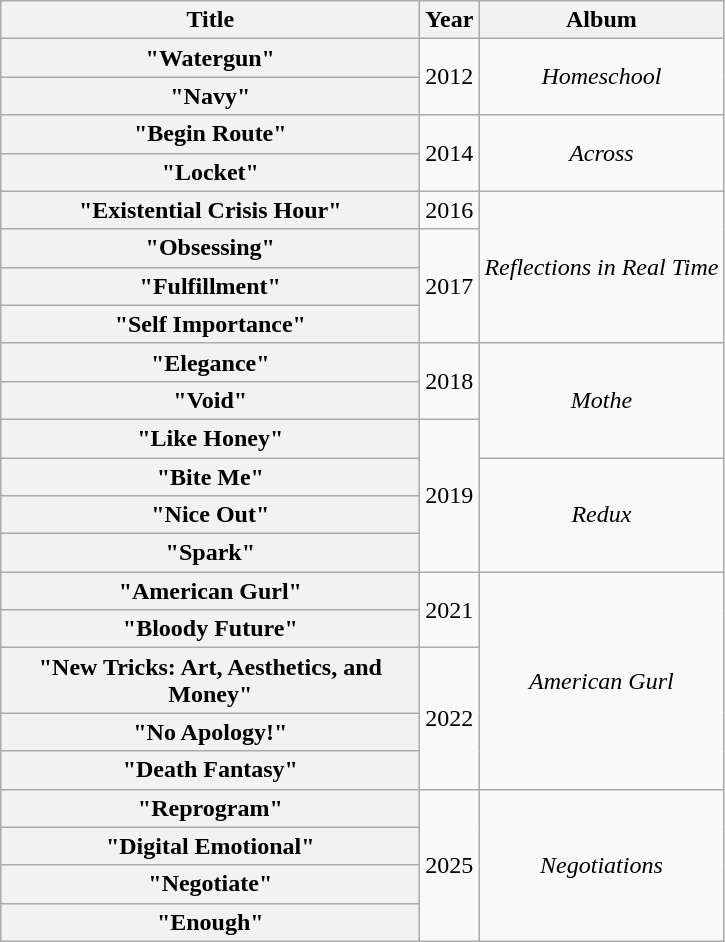<table class="wikitable plainrowheaders" style="text-align:center">
<tr>
<th scope="col" style="width:17em;">Title</th>
<th scope="col">Year</th>
<th>Album</th>
</tr>
<tr>
<th scope="row">"Watergun"</th>
<td rowspan="2">2012</td>
<td rowspan="2"><em>Homeschool</em></td>
</tr>
<tr>
<th scope="row">"Navy"</th>
</tr>
<tr>
<th scope="row">"Begin Route"</th>
<td rowspan="2">2014</td>
<td rowspan="2"><em>Across</em></td>
</tr>
<tr>
<th scope="row">"Locket"</th>
</tr>
<tr>
<th scope="row">"Existential Crisis Hour"</th>
<td>2016</td>
<td rowspan="4"><em>Reflections in Real Time</em></td>
</tr>
<tr>
<th scope="row">"Obsessing"</th>
<td rowspan="3">2017</td>
</tr>
<tr>
<th scope="row">"Fulfillment"</th>
</tr>
<tr>
<th scope="row">"Self Importance"</th>
</tr>
<tr>
<th scope="row">"Elegance"</th>
<td rowspan="2">2018</td>
<td rowspan="3"><em>Mothe</em></td>
</tr>
<tr>
<th scope="row">"Void"</th>
</tr>
<tr>
<th scope="row">"Like Honey"</th>
<td rowspan="4">2019</td>
</tr>
<tr>
<th scope="row">"Bite Me"</th>
<td rowspan="3"><em>Redux</em></td>
</tr>
<tr>
<th scope="row">"Nice Out"</th>
</tr>
<tr>
<th scope="row">"Spark"</th>
</tr>
<tr>
<th scope="row">"American Gurl"</th>
<td rowspan="2">2021</td>
<td rowspan="5"><em>American Gurl</em></td>
</tr>
<tr>
<th scope="row">"Bloody Future"</th>
</tr>
<tr>
<th scope="row">"New Tricks: Art, Aesthetics, and Money"<br></th>
<td rowspan="3">2022</td>
</tr>
<tr>
<th scope="row">"No Apology!"</th>
</tr>
<tr>
<th scope="row">"Death Fantasy"<br></th>
</tr>
<tr>
<th scope="row">"Reprogram"</th>
<td rowspan="4">2025</td>
<td rowspan="4"><em>Negotiations</em></td>
</tr>
<tr>
<th scope="row">"Digital Emotional"</th>
</tr>
<tr>
<th scope="row">"Negotiate"<br></th>
</tr>
<tr>
<th scope="row">"Enough"</th>
</tr>
</table>
